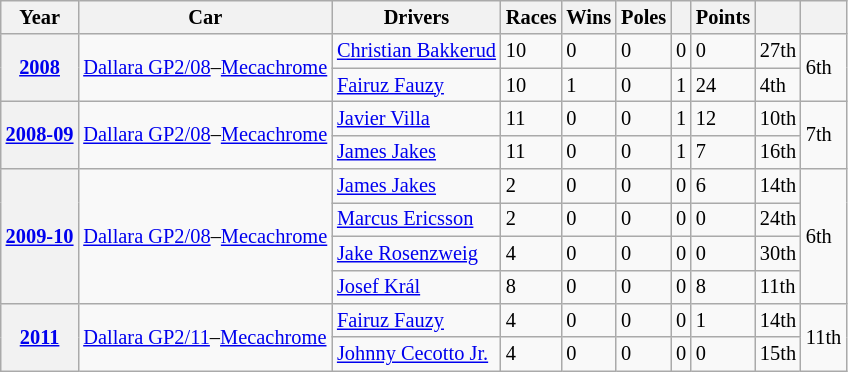<table class="wikitable" style="font-size:85%">
<tr>
<th>Year</th>
<th>Car</th>
<th>Drivers</th>
<th>Races</th>
<th>Wins</th>
<th>Poles</th>
<th></th>
<th>Points</th>
<th></th>
<th></th>
</tr>
<tr>
<th rowspan=2><a href='#'>2008</a></th>
<td rowspan=2><a href='#'>Dallara GP2/08</a>–<a href='#'>Mecachrome</a></td>
<td> <a href='#'>Christian Bakkerud</a></td>
<td>10</td>
<td>0</td>
<td>0</td>
<td>0</td>
<td>0</td>
<td>27th</td>
<td rowspan=2>6th</td>
</tr>
<tr>
<td> <a href='#'>Fairuz Fauzy</a></td>
<td>10</td>
<td>1</td>
<td>0</td>
<td>1</td>
<td>24</td>
<td>4th</td>
</tr>
<tr>
<th rowspan=2><a href='#'>2008-09</a></th>
<td rowspan=2><a href='#'>Dallara GP2/08</a>–<a href='#'>Mecachrome</a></td>
<td> <a href='#'>Javier Villa</a></td>
<td>11</td>
<td>0</td>
<td>0</td>
<td>1</td>
<td>12</td>
<td>10th</td>
<td rowspan=2>7th</td>
</tr>
<tr>
<td> <a href='#'>James Jakes</a></td>
<td>11</td>
<td>0</td>
<td>0</td>
<td>1</td>
<td>7</td>
<td>16th</td>
</tr>
<tr>
<th rowspan=4><a href='#'>2009-10</a></th>
<td rowspan=4><a href='#'>Dallara GP2/08</a>–<a href='#'>Mecachrome</a></td>
<td> <a href='#'>James Jakes</a></td>
<td>2</td>
<td>0</td>
<td>0</td>
<td>0</td>
<td>6</td>
<td>14th</td>
<td rowspan=4>6th</td>
</tr>
<tr>
<td> <a href='#'>Marcus Ericsson</a></td>
<td>2</td>
<td>0</td>
<td>0</td>
<td>0</td>
<td>0</td>
<td>24th</td>
</tr>
<tr>
<td> <a href='#'>Jake Rosenzweig</a></td>
<td>4</td>
<td>0</td>
<td>0</td>
<td>0</td>
<td>0</td>
<td>30th</td>
</tr>
<tr>
<td> <a href='#'>Josef Král</a></td>
<td>8</td>
<td>0</td>
<td>0</td>
<td>0</td>
<td>8</td>
<td>11th</td>
</tr>
<tr>
<th rowspan=2><a href='#'>2011</a></th>
<td rowspan=2><a href='#'>Dallara GP2/11</a>–<a href='#'>Mecachrome</a></td>
<td> <a href='#'>Fairuz Fauzy</a></td>
<td>4</td>
<td>0</td>
<td>0</td>
<td>0</td>
<td>1</td>
<td>14th</td>
<td rowspan=2>11th</td>
</tr>
<tr>
<td> <a href='#'>Johnny Cecotto Jr.</a></td>
<td>4</td>
<td>0</td>
<td>0</td>
<td>0</td>
<td>0</td>
<td>15th</td>
</tr>
</table>
